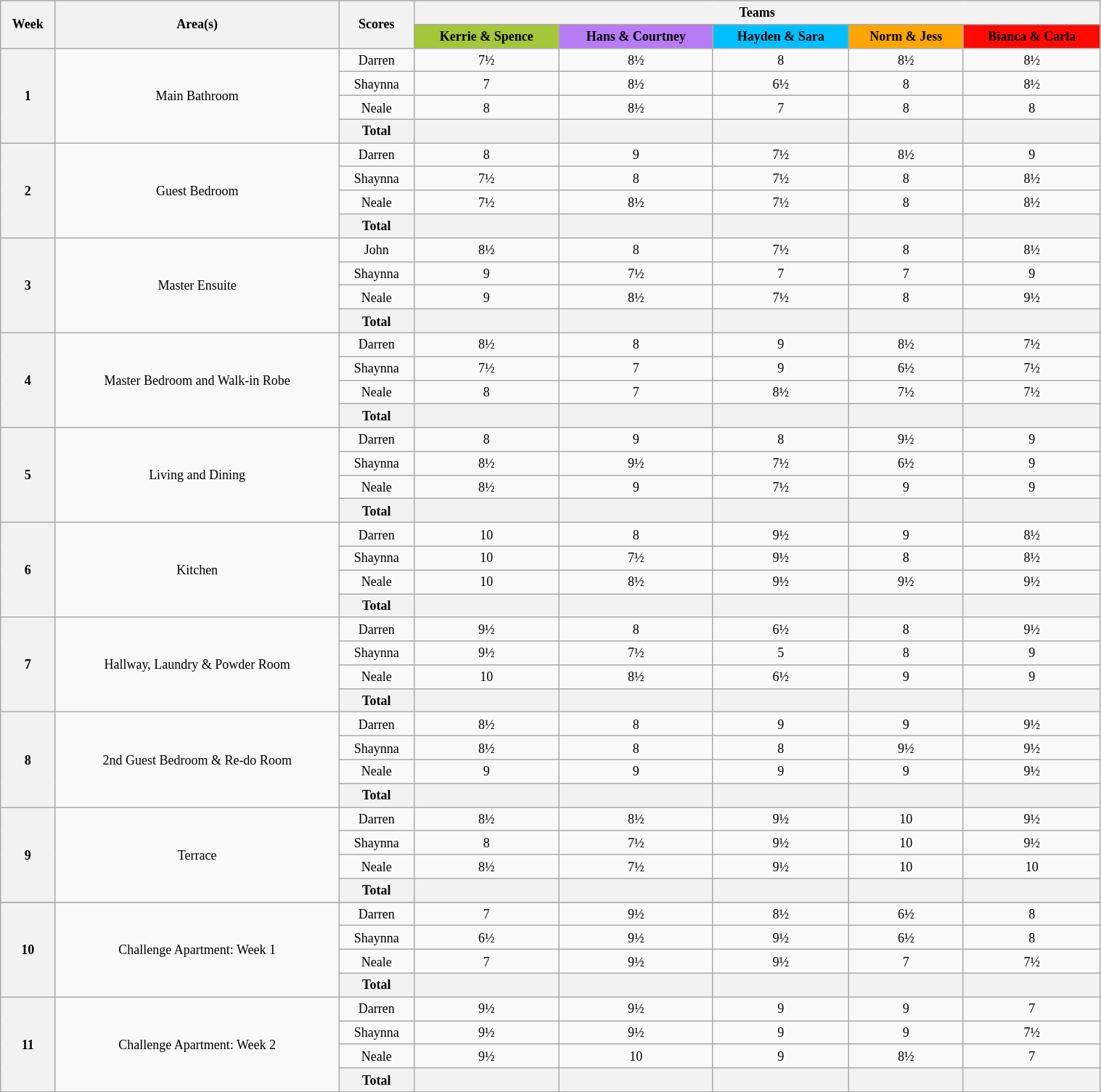<table class="wikitable" style="text-align: center; font-size: 9pt; line-height:16px; width:80%">
<tr>
<th scope="col" rowspan="2">Week</th>
<th scope="col" rowspan="2">Area(s)</th>
<th scope="col" rowspan="2">Scores</th>
<th scope="col" colspan="5">Teams</th>
</tr>
<tr>
<th style="background:#A4C639; color:black;"><strong>Kerrie & Spence</strong></th>
<th style="background:#B87BF6; color:black;"><strong>Hans & Courtney</strong></th>
<th style="background:#00BFFF; color:black;"><strong>Hayden & Sara</strong></th>
<th style="background:#FFA500; color:black;"><strong>Norm & Jess</strong></th>
<th style="background:#FF0800; color:black;"><strong>Bianca & Carla</strong></th>
</tr>
<tr>
<th rowspan="4">1</th>
<td rowspan="4">Main Bathroom</td>
<td>Darren</td>
<td>7½</td>
<td>8½</td>
<td>8</td>
<td>8½</td>
<td>8½</td>
</tr>
<tr>
<td>Shaynna</td>
<td>7</td>
<td>8½</td>
<td>6½</td>
<td>8</td>
<td>8½</td>
</tr>
<tr>
<td>Neale</td>
<td>8</td>
<td>8½</td>
<td>7</td>
<td>8</td>
<td>8</td>
</tr>
<tr>
<th>Total</th>
<th></th>
<th></th>
<th></th>
<th></th>
<th></th>
</tr>
<tr>
<th rowspan="4">2</th>
<td rowspan="4">Guest Bedroom</td>
<td>Darren</td>
<td>8</td>
<td>9</td>
<td>7½</td>
<td>8½</td>
<td>9</td>
</tr>
<tr>
<td>Shaynna</td>
<td>7½</td>
<td>8</td>
<td>7½</td>
<td>8</td>
<td>8½</td>
</tr>
<tr>
<td>Neale</td>
<td>7½</td>
<td>8½</td>
<td>7½</td>
<td>8</td>
<td>8½</td>
</tr>
<tr>
<th>Total</th>
<th></th>
<th></th>
<th></th>
<th></th>
<th></th>
</tr>
<tr>
<th rowspan="4">3</th>
<td rowspan="4">Master Ensuite</td>
<td>John</td>
<td>8½</td>
<td>8</td>
<td>7½</td>
<td>8</td>
<td>8½</td>
</tr>
<tr>
<td>Shaynna</td>
<td>9</td>
<td>7½</td>
<td>7</td>
<td>7</td>
<td>9</td>
</tr>
<tr>
<td>Neale</td>
<td>9</td>
<td>8½</td>
<td>7½</td>
<td>8</td>
<td>9½</td>
</tr>
<tr>
<th>Total</th>
<th></th>
<th></th>
<th></th>
<th></th>
<th></th>
</tr>
<tr>
<th rowspan="4">4</th>
<td rowspan="4">Master Bedroom and Walk-in Robe</td>
<td>Darren</td>
<td>8½</td>
<td>8</td>
<td>9</td>
<td>8½</td>
<td>7½</td>
</tr>
<tr>
<td>Shaynna</td>
<td>7½</td>
<td>7</td>
<td>9</td>
<td>6½</td>
<td>7½</td>
</tr>
<tr>
<td>Neale</td>
<td>8</td>
<td>7</td>
<td>8½</td>
<td>7½</td>
<td>7½</td>
</tr>
<tr>
<th>Total</th>
<th></th>
<th></th>
<th></th>
<th></th>
<th></th>
</tr>
<tr>
<th rowspan="4">5</th>
<td rowspan="4">Living and Dining</td>
<td>Darren</td>
<td>8</td>
<td>9</td>
<td>8</td>
<td>9½</td>
<td>9</td>
</tr>
<tr>
<td>Shaynna</td>
<td>8½</td>
<td>9½</td>
<td>7½</td>
<td>6½</td>
<td>9</td>
</tr>
<tr>
<td>Neale</td>
<td>8½</td>
<td>9</td>
<td>7½</td>
<td>9</td>
<td>9</td>
</tr>
<tr>
<th>Total</th>
<th></th>
<th></th>
<th></th>
<th></th>
<th></th>
</tr>
<tr>
<th rowspan="4">6</th>
<td rowspan="4">Kitchen</td>
<td>Darren</td>
<td>10</td>
<td>8</td>
<td>9½</td>
<td>9</td>
<td>8½</td>
</tr>
<tr>
<td>Shaynna</td>
<td>10</td>
<td>7½</td>
<td>9½</td>
<td>8</td>
<td>8½</td>
</tr>
<tr>
<td>Neale</td>
<td>10</td>
<td>8½</td>
<td>9½</td>
<td>9½</td>
<td>9½</td>
</tr>
<tr>
<th>Total</th>
<th></th>
<th></th>
<th></th>
<th></th>
<th></th>
</tr>
<tr>
<th rowspan="4">7</th>
<td rowspan="4">Hallway, Laundry & Powder Room</td>
<td>Darren</td>
<td>9½</td>
<td>8</td>
<td>6½</td>
<td>8</td>
<td>9½</td>
</tr>
<tr>
<td>Shaynna</td>
<td>9½</td>
<td>7½</td>
<td>5</td>
<td>8</td>
<td>9</td>
</tr>
<tr>
<td>Neale</td>
<td>10</td>
<td>8½</td>
<td>6½</td>
<td>9</td>
<td>9</td>
</tr>
<tr>
<th>Total</th>
<th></th>
<th></th>
<th></th>
<th></th>
<th></th>
</tr>
<tr>
<th rowspan="4">8</th>
<td rowspan="4">2nd Guest Bedroom & Re-do Room </td>
<td>Darren</td>
<td>8½</td>
<td>8</td>
<td>9</td>
<td>9</td>
<td>9½</td>
</tr>
<tr>
<td>Shaynna</td>
<td>8½</td>
<td>8</td>
<td>8</td>
<td>9½</td>
<td>9½</td>
</tr>
<tr>
<td>Neale</td>
<td>9</td>
<td>9</td>
<td>9</td>
<td>9</td>
<td>9½</td>
</tr>
<tr>
<th>Total</th>
<th></th>
<th></th>
<th></th>
<th></th>
<th></th>
</tr>
<tr>
<th rowspan="4">9</th>
<td rowspan="4">Terrace</td>
<td>Darren</td>
<td>8½</td>
<td>8½</td>
<td>9½</td>
<td>10</td>
<td>9½</td>
</tr>
<tr>
<td>Shaynna</td>
<td>8</td>
<td>7½</td>
<td>9½</td>
<td>10</td>
<td>9½</td>
</tr>
<tr>
<td>Neale</td>
<td>8½</td>
<td>7½</td>
<td>9½</td>
<td>10</td>
<td>10</td>
</tr>
<tr>
<th>Total</th>
<th></th>
<th></th>
<th></th>
<th></th>
<th></th>
</tr>
<tr>
</tr>
<tr>
<th rowspan="4">10</th>
<td rowspan="4">Challenge Apartment: Week 1</td>
<td>Darren</td>
<td>7</td>
<td>9½</td>
<td>8½</td>
<td>6½</td>
<td>8</td>
</tr>
<tr>
<td>Shaynna</td>
<td>6½</td>
<td>9½</td>
<td>9½</td>
<td>6½</td>
<td>8</td>
</tr>
<tr>
<td>Neale</td>
<td>7</td>
<td>9½</td>
<td>9½</td>
<td>7</td>
<td>7½</td>
</tr>
<tr>
<th>Total</th>
<th></th>
<th></th>
<th></th>
<th></th>
<th></th>
</tr>
<tr>
<th rowspan="4">11</th>
<td rowspan="4">Challenge Apartment: Week 2</td>
<td>Darren</td>
<td>9½</td>
<td>9½</td>
<td>9</td>
<td>9</td>
<td>7</td>
</tr>
<tr>
<td>Shaynna</td>
<td>9½</td>
<td>9½</td>
<td>9</td>
<td>9</td>
<td>7½</td>
</tr>
<tr>
<td>Neale</td>
<td>9½</td>
<td>10</td>
<td>9</td>
<td>8½</td>
<td>7</td>
</tr>
<tr>
<th>Total</th>
<th></th>
<th></th>
<th></th>
<th></th>
<th></th>
</tr>
<tr>
</tr>
</table>
